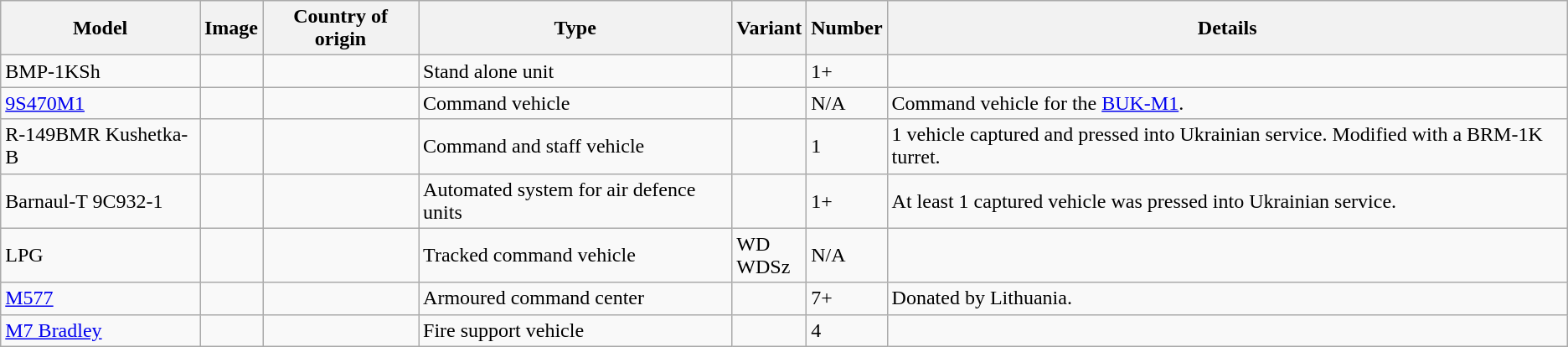<table class="wikitable">
<tr>
<th>Model</th>
<th>Image</th>
<th>Country of origin</th>
<th>Type</th>
<th>Variant</th>
<th>Number</th>
<th>Details</th>
</tr>
<tr>
<td>BMP-1KSh</td>
<td></td>
<td></td>
<td>Stand alone unit</td>
<td></td>
<td>1+</td>
<td></td>
</tr>
<tr>
<td><a href='#'>9S470M1</a></td>
<td></td>
<td> <br> </td>
<td>Command vehicle</td>
<td></td>
<td>N/A</td>
<td>Command vehicle for the <a href='#'>BUK-M1</a>.</td>
</tr>
<tr>
<td>R-149BMR Kushetka-B</td>
<td></td>
<td> <br> </td>
<td>Command and staff vehicle</td>
<td></td>
<td>1</td>
<td>1 vehicle captured and pressed into Ukrainian service. Modified with a BRM-1K turret.</td>
</tr>
<tr>
<td>Barnaul-T 9С932-1</td>
<td></td>
<td></td>
<td>Automated system for air defence units</td>
<td></td>
<td>1+</td>
<td>At least 1 captured vehicle was pressed into Ukrainian service.</td>
</tr>
<tr>
<td>LPG</td>
<td></td>
<td></td>
<td>Tracked command vehicle</td>
<td>WD<br>WDSz</td>
<td>N/A</td>
<td></td>
</tr>
<tr>
<td><a href='#'>M577</a></td>
<td></td>
<td></td>
<td>Armoured command center</td>
<td></td>
<td>7+</td>
<td>Donated by Lithuania.</td>
</tr>
<tr>
<td><a href='#'>M7 Bradley</a></td>
<td></td>
<td></td>
<td>Fire support vehicle</td>
<td></td>
<td>4</td>
<td></td>
</tr>
</table>
